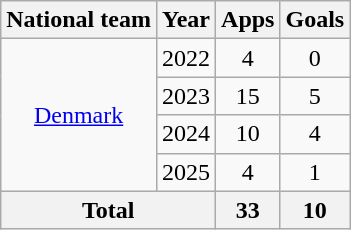<table class="wikitable" style="text-align:center">
<tr>
<th>National team</th>
<th>Year</th>
<th>Apps</th>
<th>Goals</th>
</tr>
<tr>
<td rowspan="4"><a href='#'>Denmark</a></td>
<td>2022</td>
<td>4</td>
<td>0</td>
</tr>
<tr>
<td>2023</td>
<td>15</td>
<td>5</td>
</tr>
<tr>
<td>2024</td>
<td>10</td>
<td>4</td>
</tr>
<tr>
<td>2025</td>
<td>4</td>
<td>1</td>
</tr>
<tr>
<th colspan="2">Total</th>
<th>33</th>
<th>10</th>
</tr>
</table>
